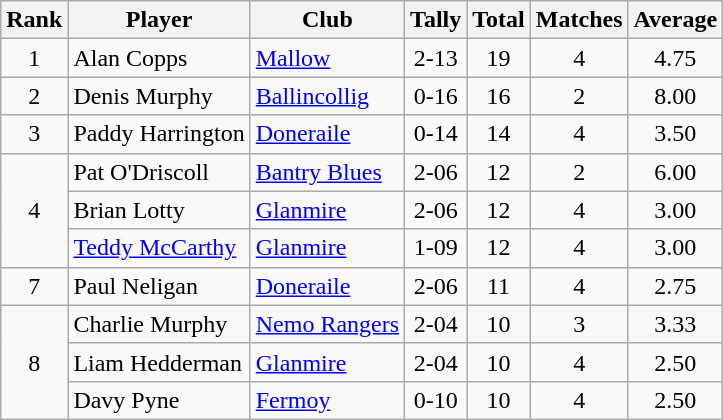<table class="wikitable">
<tr>
<th>Rank</th>
<th>Player</th>
<th>Club</th>
<th>Tally</th>
<th>Total</th>
<th>Matches</th>
<th>Average</th>
</tr>
<tr>
<td rowspan=1 align=center>1</td>
<td>Alan Copps</td>
<td><a href='#'>Mallow</a></td>
<td align=center>2-13</td>
<td align=center>19</td>
<td align=center>4</td>
<td align=center>4.75</td>
</tr>
<tr>
<td rowspan=1 align=center>2</td>
<td>Denis Murphy</td>
<td><a href='#'>Ballincollig</a></td>
<td align=center>0-16</td>
<td align=center>16</td>
<td align=center>2</td>
<td align=center>8.00</td>
</tr>
<tr>
<td rowspan=1 align=center>3</td>
<td>Paddy Harrington</td>
<td><a href='#'>Doneraile</a></td>
<td align=center>0-14</td>
<td align=center>14</td>
<td align=center>4</td>
<td align=center>3.50</td>
</tr>
<tr>
<td rowspan=3 align=center>4</td>
<td>Pat O'Driscoll</td>
<td><a href='#'>Bantry Blues</a></td>
<td align=center>2-06</td>
<td align=center>12</td>
<td align=center>2</td>
<td align=center>6.00</td>
</tr>
<tr>
<td>Brian Lotty</td>
<td><a href='#'>Glanmire</a></td>
<td align=center>2-06</td>
<td align=center>12</td>
<td align=center>4</td>
<td align=center>3.00</td>
</tr>
<tr>
<td><a href='#'>Teddy McCarthy</a></td>
<td><a href='#'>Glanmire</a></td>
<td align=center>1-09</td>
<td align=center>12</td>
<td align=center>4</td>
<td align=center>3.00</td>
</tr>
<tr>
<td rowspan=1 align=center>7</td>
<td>Paul Neligan</td>
<td><a href='#'>Doneraile</a></td>
<td align=center>2-06</td>
<td align=center>11</td>
<td align=center>4</td>
<td align=center>2.75</td>
</tr>
<tr>
<td rowspan=3 align=center>8</td>
<td>Charlie Murphy</td>
<td><a href='#'>Nemo Rangers</a></td>
<td align=center>2-04</td>
<td align=center>10</td>
<td align=center>3</td>
<td align=center>3.33</td>
</tr>
<tr>
<td>Liam Hedderman</td>
<td><a href='#'>Glanmire</a></td>
<td align=center>2-04</td>
<td align=center>10</td>
<td align=center>4</td>
<td align=center>2.50</td>
</tr>
<tr>
<td>Davy Pyne</td>
<td><a href='#'>Fermoy</a></td>
<td align=center>0-10</td>
<td align=center>10</td>
<td align=center>4</td>
<td align=center>2.50</td>
</tr>
</table>
